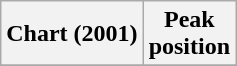<table class="wikitable plainrowheaders" style="text-align:center;">
<tr>
<th scope="col">Chart (2001)</th>
<th scope="col">Peak<br>position</th>
</tr>
<tr>
</tr>
</table>
